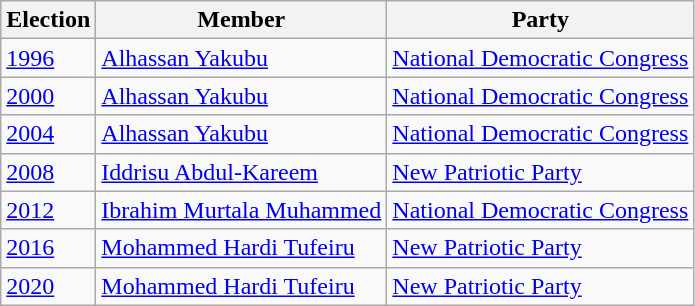<table class="wikitable">
<tr>
<th>Election</th>
<th>Member</th>
<th>Party</th>
</tr>
<tr>
<td><a href='#'>1996</a></td>
<td><a href='#'>Alhassan Yakubu</a></td>
<td><a href='#'>National Democratic Congress</a></td>
</tr>
<tr>
<td><a href='#'>2000</a></td>
<td><a href='#'>Alhassan Yakubu</a></td>
<td><a href='#'>National Democratic Congress</a></td>
</tr>
<tr>
<td><a href='#'>2004</a></td>
<td><a href='#'>Alhassan Yakubu</a></td>
<td><a href='#'>National Democratic Congress</a></td>
</tr>
<tr>
<td><a href='#'>2008</a></td>
<td><a href='#'>Iddrisu Abdul-Kareem</a></td>
<td><a href='#'>New Patriotic Party</a></td>
</tr>
<tr>
<td><a href='#'>2012</a></td>
<td><a href='#'>Ibrahim Murtala Muhammed</a></td>
<td><a href='#'>National Democratic Congress</a></td>
</tr>
<tr>
<td><a href='#'>2016</a></td>
<td><a href='#'>Mohammed Hardi Tufeiru</a></td>
<td><a href='#'>New Patriotic Party</a></td>
</tr>
<tr>
<td><a href='#'>2020</a></td>
<td><a href='#'>Mohammed Hardi Tufeiru</a></td>
<td><a href='#'>New Patriotic Party</a></td>
</tr>
</table>
